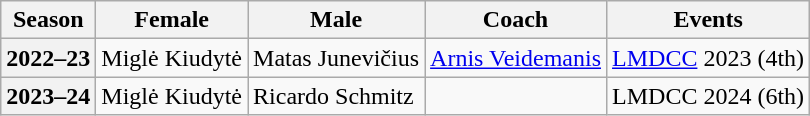<table class="wikitable">
<tr>
<th scope="col">Season</th>
<th scope="col">Female</th>
<th scope="col">Male</th>
<th scope="col">Coach</th>
<th scope="col">Events</th>
</tr>
<tr>
<th scope="row">2022–23</th>
<td>Miglė Kiudytė</td>
<td>Matas Junevičius</td>
<td><a href='#'>Arnis Veidemanis</a></td>
<td><a href='#'>LMDCC</a> 2023 (4th)</td>
</tr>
<tr>
<th scope="row">2023–24</th>
<td>Miglė Kiudytė</td>
<td>Ricardo Schmitz</td>
<td></td>
<td>LMDCC 2024 (6th)</td>
</tr>
</table>
